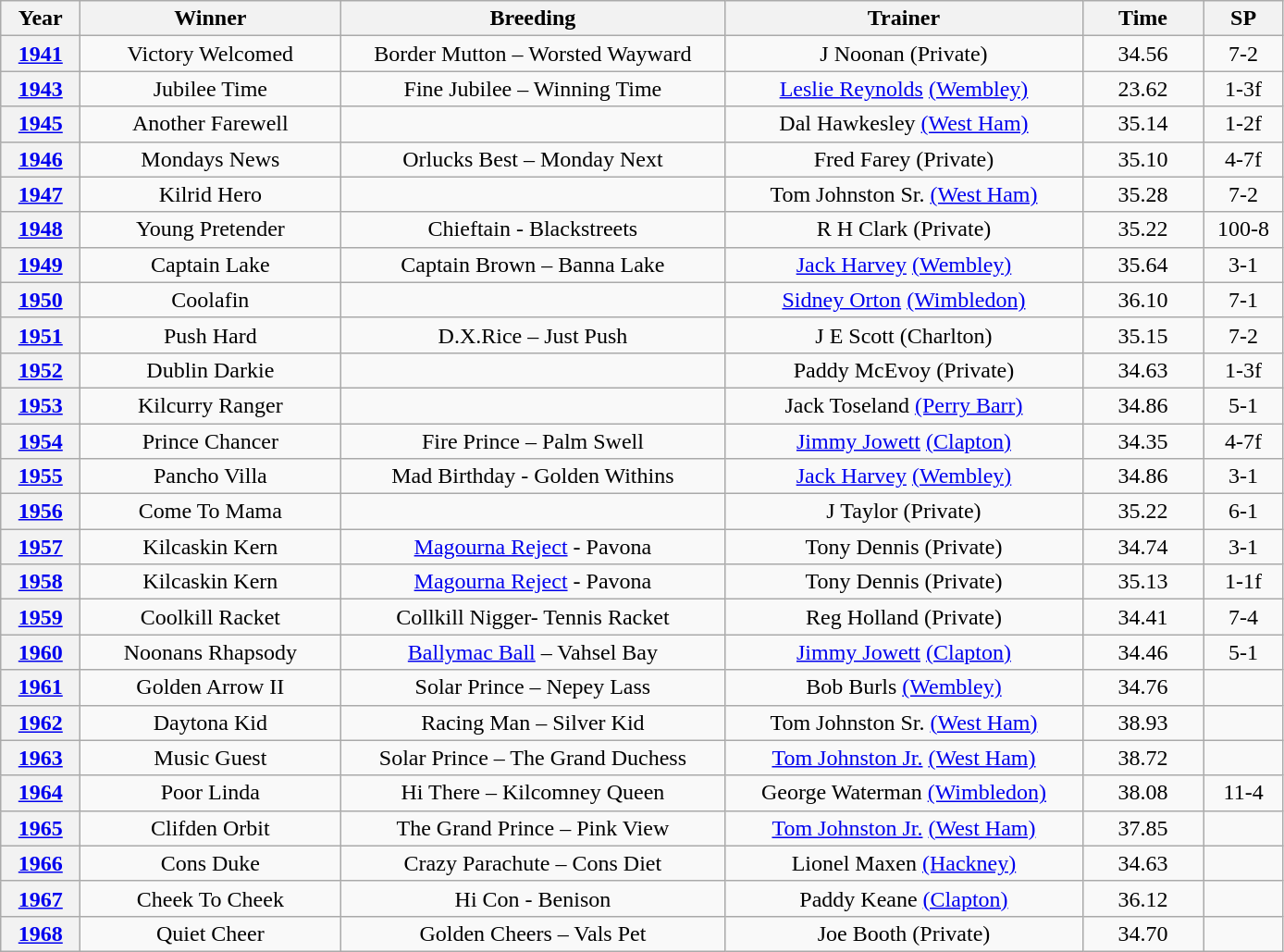<table class="wikitable" style="text-align:center">
<tr>
<th width=50>Year</th>
<th width=180>Winner</th>
<th width=270>Breeding</th>
<th width=250>Trainer</th>
<th width=80>Time</th>
<th width=50>SP</th>
</tr>
<tr>
<th><a href='#'>1941</a></th>
<td>Victory Welcomed</td>
<td>Border Mutton – Worsted Wayward</td>
<td>J Noonan (Private)</td>
<td>34.56</td>
<td>7-2</td>
</tr>
<tr>
<th><a href='#'>1943</a></th>
<td>Jubilee Time</td>
<td>Fine Jubilee – Winning Time</td>
<td><a href='#'>Leslie Reynolds</a> <a href='#'>(Wembley)</a></td>
<td>23.62</td>
<td>1-3f</td>
</tr>
<tr>
<th><a href='#'>1945</a></th>
<td>Another Farewell</td>
<td></td>
<td>Dal Hawkesley <a href='#'>(West Ham)</a></td>
<td>35.14</td>
<td>1-2f</td>
</tr>
<tr>
<th><a href='#'>1946</a></th>
<td>Mondays News</td>
<td>Orlucks Best – Monday Next</td>
<td>Fred Farey (Private)</td>
<td>35.10</td>
<td>4-7f</td>
</tr>
<tr>
<th><a href='#'>1947</a></th>
<td>Kilrid Hero</td>
<td></td>
<td>Tom Johnston Sr. <a href='#'>(West Ham)</a></td>
<td>35.28</td>
<td>7-2</td>
</tr>
<tr>
<th><a href='#'>1948</a></th>
<td>Young Pretender</td>
<td>Chieftain - Blackstreets</td>
<td>R H Clark (Private)</td>
<td>35.22</td>
<td>100-8</td>
</tr>
<tr>
<th><a href='#'>1949</a></th>
<td>Captain Lake</td>
<td>Captain Brown – Banna Lake</td>
<td><a href='#'>Jack Harvey</a> <a href='#'>(Wembley)</a></td>
<td>35.64</td>
<td>3-1</td>
</tr>
<tr>
<th><a href='#'>1950</a></th>
<td>Coolafin</td>
<td></td>
<td><a href='#'>Sidney Orton</a> <a href='#'>(Wimbledon)</a></td>
<td>36.10</td>
<td>7-1</td>
</tr>
<tr>
<th><a href='#'>1951</a></th>
<td>Push Hard</td>
<td>D.X.Rice – Just Push</td>
<td>J E Scott (Charlton)</td>
<td>35.15</td>
<td>7-2</td>
</tr>
<tr>
<th><a href='#'>1952</a></th>
<td>Dublin Darkie</td>
<td></td>
<td>Paddy McEvoy (Private)</td>
<td>34.63</td>
<td>1-3f</td>
</tr>
<tr>
<th><a href='#'>1953</a></th>
<td>Kilcurry Ranger</td>
<td></td>
<td>Jack Toseland <a href='#'>(Perry Barr)</a></td>
<td>34.86</td>
<td>5-1</td>
</tr>
<tr>
<th><a href='#'>1954</a></th>
<td>Prince Chancer</td>
<td>Fire Prince – Palm Swell</td>
<td><a href='#'>Jimmy Jowett</a> <a href='#'>(Clapton)</a></td>
<td>34.35</td>
<td>4-7f</td>
</tr>
<tr>
<th><a href='#'>1955</a></th>
<td>Pancho Villa</td>
<td>Mad Birthday - Golden Withins</td>
<td><a href='#'>Jack Harvey</a> <a href='#'>(Wembley)</a></td>
<td>34.86</td>
<td>3-1</td>
</tr>
<tr>
<th><a href='#'>1956</a></th>
<td>Come To Mama</td>
<td></td>
<td>J Taylor (Private)</td>
<td>35.22</td>
<td>6-1</td>
</tr>
<tr>
<th><a href='#'>1957</a></th>
<td>Kilcaskin Kern</td>
<td><a href='#'>Magourna Reject</a> - Pavona</td>
<td>Tony Dennis (Private)</td>
<td>34.74</td>
<td>3-1</td>
</tr>
<tr>
<th><a href='#'>1958</a></th>
<td>Kilcaskin Kern</td>
<td><a href='#'>Magourna Reject</a> - Pavona</td>
<td>Tony Dennis (Private)</td>
<td>35.13</td>
<td>1-1f</td>
</tr>
<tr>
<th><a href='#'>1959</a></th>
<td>Coolkill Racket</td>
<td>Collkill Nigger- Tennis Racket</td>
<td>Reg Holland (Private)</td>
<td>34.41</td>
<td>7-4</td>
</tr>
<tr>
<th><a href='#'>1960</a></th>
<td>Noonans Rhapsody</td>
<td><a href='#'>Ballymac Ball</a> – Vahsel Bay</td>
<td><a href='#'>Jimmy Jowett</a> <a href='#'>(Clapton)</a></td>
<td>34.46</td>
<td>5-1</td>
</tr>
<tr>
<th><a href='#'>1961</a></th>
<td>Golden Arrow II</td>
<td>Solar Prince – Nepey Lass</td>
<td>Bob Burls <a href='#'>(Wembley)</a></td>
<td>34.76</td>
<td></td>
</tr>
<tr>
<th><a href='#'>1962</a></th>
<td>Daytona Kid</td>
<td>Racing Man – Silver Kid</td>
<td>Tom Johnston Sr. <a href='#'>(West Ham)</a></td>
<td>38.93</td>
<td></td>
</tr>
<tr>
<th><a href='#'>1963</a></th>
<td>Music Guest</td>
<td>Solar Prince – The Grand Duchess</td>
<td><a href='#'>Tom Johnston Jr.</a> <a href='#'>(West Ham)</a></td>
<td>38.72</td>
<td></td>
</tr>
<tr>
<th><a href='#'>1964</a></th>
<td>Poor Linda</td>
<td>Hi There – Kilcomney Queen</td>
<td>George Waterman <a href='#'>(Wimbledon)</a></td>
<td>38.08</td>
<td>11-4</td>
</tr>
<tr>
<th><a href='#'>1965</a></th>
<td>Clifden Orbit</td>
<td>The Grand Prince – Pink View</td>
<td><a href='#'>Tom Johnston Jr.</a> <a href='#'>(West Ham)</a></td>
<td>37.85</td>
<td></td>
</tr>
<tr>
<th><a href='#'>1966</a></th>
<td>Cons Duke</td>
<td>Crazy Parachute – Cons Diet</td>
<td>Lionel Maxen <a href='#'>(Hackney)</a></td>
<td>34.63</td>
<td></td>
</tr>
<tr>
<th><a href='#'>1967</a></th>
<td>Cheek To Cheek</td>
<td>Hi Con - Benison</td>
<td>Paddy Keane <a href='#'>(Clapton)</a></td>
<td>36.12</td>
<td></td>
</tr>
<tr>
<th><a href='#'>1968</a></th>
<td>Quiet Cheer</td>
<td>Golden Cheers – Vals Pet</td>
<td>Joe Booth (Private)</td>
<td>34.70</td>
<td></td>
</tr>
</table>
